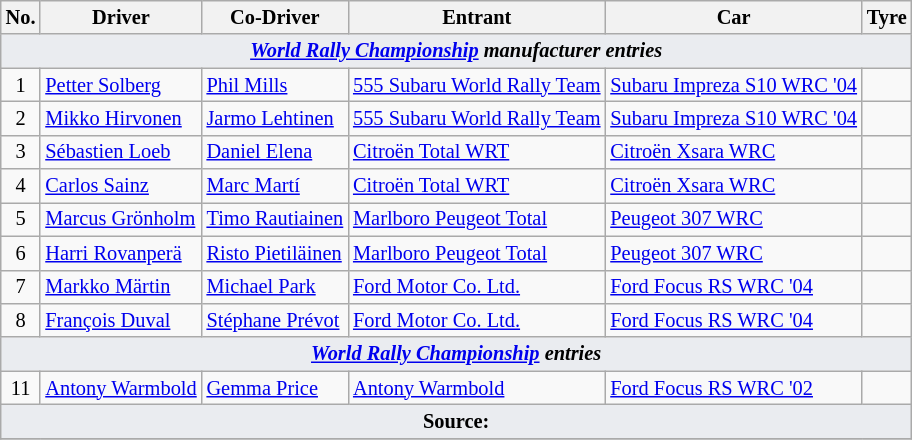<table class="wikitable" style="font-size: 85%;">
<tr>
<th>No.</th>
<th>Driver</th>
<th>Co-Driver</th>
<th>Entrant</th>
<th>Car</th>
<th>Tyre</th>
</tr>
<tr>
<td style="background-color:#EAECF0; text-align:center" colspan="6"><strong><em><a href='#'>World Rally Championship</a> manufacturer entries</em></strong></td>
</tr>
<tr>
<td align="center">1</td>
<td> <a href='#'>Petter Solberg</a></td>
<td> <a href='#'>Phil Mills</a></td>
<td> <a href='#'>555 Subaru World Rally Team</a></td>
<td><a href='#'>Subaru Impreza S10 WRC '04</a></td>
<td align="center"></td>
</tr>
<tr>
<td align="center">2</td>
<td> <a href='#'>Mikko Hirvonen</a></td>
<td> <a href='#'>Jarmo Lehtinen</a></td>
<td> <a href='#'>555 Subaru World Rally Team</a></td>
<td><a href='#'>Subaru Impreza S10 WRC '04</a></td>
<td align="center"></td>
</tr>
<tr>
<td align="center">3</td>
<td> <a href='#'>Sébastien Loeb</a></td>
<td> <a href='#'>Daniel Elena</a></td>
<td> <a href='#'>Citroën Total WRT</a></td>
<td><a href='#'>Citroën Xsara WRC</a></td>
<td align="center"></td>
</tr>
<tr>
<td align="center">4</td>
<td> <a href='#'>Carlos Sainz</a></td>
<td> <a href='#'>Marc Martí</a></td>
<td> <a href='#'>Citroën Total WRT</a></td>
<td><a href='#'>Citroën Xsara WRC</a></td>
<td align="center"></td>
</tr>
<tr>
<td align="center">5</td>
<td> <a href='#'>Marcus Grönholm</a></td>
<td> <a href='#'>Timo Rautiainen</a></td>
<td> <a href='#'>Marlboro Peugeot Total</a></td>
<td><a href='#'>Peugeot 307 WRC</a></td>
<td align="center"></td>
</tr>
<tr>
<td align="center">6</td>
<td> <a href='#'>Harri Rovanperä</a></td>
<td> <a href='#'>Risto Pietiläinen</a></td>
<td> <a href='#'>Marlboro Peugeot Total</a></td>
<td><a href='#'>Peugeot 307 WRC</a></td>
<td align="center"></td>
</tr>
<tr>
<td align="center">7</td>
<td> <a href='#'>Markko Märtin</a></td>
<td> <a href='#'>Michael Park</a></td>
<td> <a href='#'>Ford Motor Co. Ltd.</a></td>
<td><a href='#'>Ford Focus RS WRC '04</a></td>
<td align="center"></td>
</tr>
<tr>
<td align="center">8</td>
<td> <a href='#'>François Duval</a></td>
<td> <a href='#'>Stéphane Prévot</a></td>
<td> <a href='#'>Ford Motor Co. Ltd.</a></td>
<td><a href='#'>Ford Focus RS WRC '04</a></td>
<td align="center"></td>
</tr>
<tr>
<td style="background-color:#EAECF0; text-align:center" colspan="6"><strong><em><a href='#'>World Rally Championship</a> entries</em></strong></td>
</tr>
<tr>
<td align="center">11</td>
<td> <a href='#'>Antony Warmbold</a></td>
<td> <a href='#'>Gemma Price</a></td>
<td> <a href='#'>Antony Warmbold</a></td>
<td><a href='#'>Ford Focus RS WRC '02</a></td>
<td align="center"></td>
</tr>
<tr>
<td style="background-color:#EAECF0; text-align:center" colspan="6"><strong>Source:</strong></td>
</tr>
<tr>
</tr>
</table>
